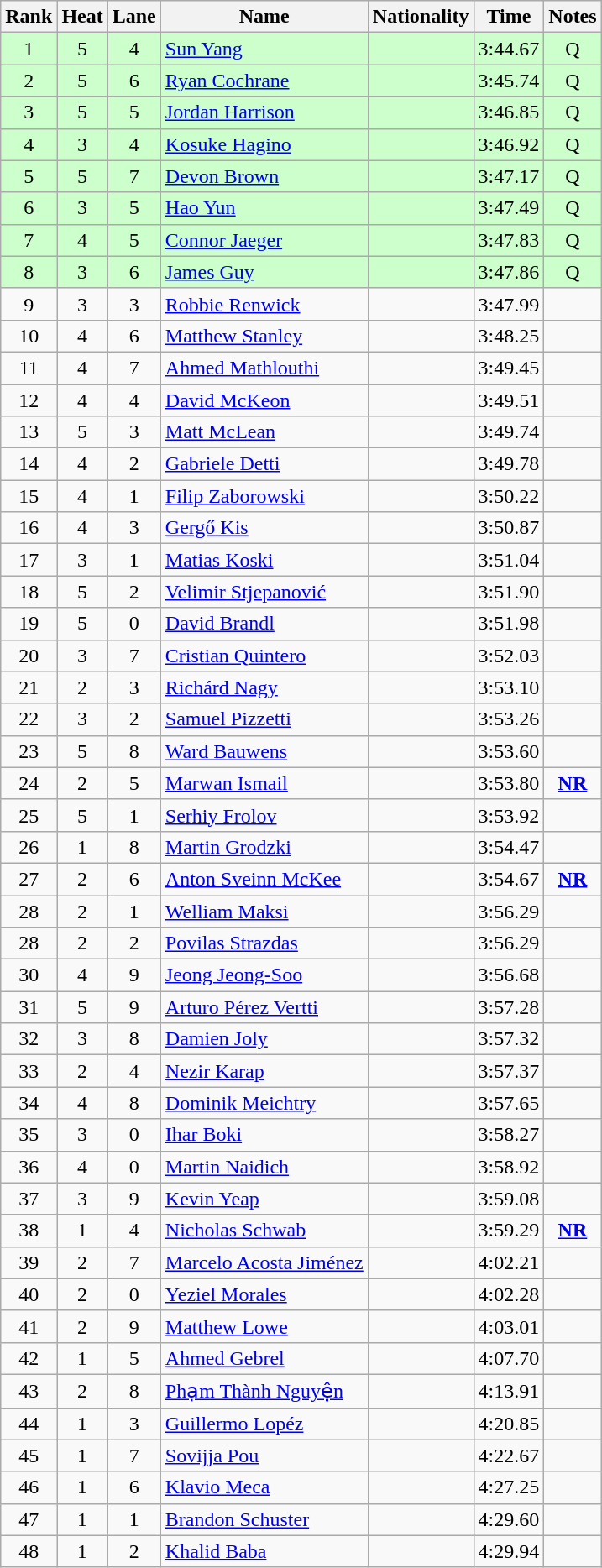<table class="wikitable sortable" style="text-align:center">
<tr>
<th>Rank</th>
<th>Heat</th>
<th>Lane</th>
<th>Name</th>
<th>Nationality</th>
<th>Time</th>
<th>Notes</th>
</tr>
<tr bgcolor=ccffcc>
<td>1</td>
<td>5</td>
<td>4</td>
<td align=left><a href='#'>Sun Yang</a></td>
<td align=left></td>
<td>3:44.67</td>
<td>Q</td>
</tr>
<tr bgcolor=ccffcc>
<td>2</td>
<td>5</td>
<td>6</td>
<td align=left><a href='#'>Ryan Cochrane</a></td>
<td align=left></td>
<td>3:45.74</td>
<td>Q</td>
</tr>
<tr bgcolor=ccffcc>
<td>3</td>
<td>5</td>
<td>5</td>
<td align=left><a href='#'>Jordan Harrison</a></td>
<td align=left></td>
<td>3:46.85</td>
<td>Q</td>
</tr>
<tr bgcolor=ccffcc>
<td>4</td>
<td>3</td>
<td>4</td>
<td align=left><a href='#'>Kosuke Hagino</a></td>
<td align=left></td>
<td>3:46.92</td>
<td>Q</td>
</tr>
<tr bgcolor=ccffcc>
<td>5</td>
<td>5</td>
<td>7</td>
<td align=left><a href='#'>Devon Brown</a></td>
<td align=left></td>
<td>3:47.17</td>
<td>Q</td>
</tr>
<tr bgcolor=ccffcc>
<td>6</td>
<td>3</td>
<td>5</td>
<td align=left><a href='#'>Hao Yun</a></td>
<td align=left></td>
<td>3:47.49</td>
<td>Q</td>
</tr>
<tr bgcolor=ccffcc>
<td>7</td>
<td>4</td>
<td>5</td>
<td align=left><a href='#'>Connor Jaeger</a></td>
<td align=left></td>
<td>3:47.83</td>
<td>Q</td>
</tr>
<tr bgcolor=ccffcc>
<td>8</td>
<td>3</td>
<td>6</td>
<td align=left><a href='#'>James Guy</a></td>
<td align=left></td>
<td>3:47.86</td>
<td>Q</td>
</tr>
<tr>
<td>9</td>
<td>3</td>
<td>3</td>
<td align=left><a href='#'>Robbie Renwick</a></td>
<td align=left></td>
<td>3:47.99</td>
<td></td>
</tr>
<tr>
<td>10</td>
<td>4</td>
<td>6</td>
<td align=left><a href='#'>Matthew Stanley</a></td>
<td align=left></td>
<td>3:48.25</td>
<td></td>
</tr>
<tr>
<td>11</td>
<td>4</td>
<td>7</td>
<td align=left><a href='#'>Ahmed Mathlouthi</a></td>
<td align=left></td>
<td>3:49.45</td>
<td></td>
</tr>
<tr>
<td>12</td>
<td>4</td>
<td>4</td>
<td align=left><a href='#'>David McKeon</a></td>
<td align=left></td>
<td>3:49.51</td>
<td></td>
</tr>
<tr>
<td>13</td>
<td>5</td>
<td>3</td>
<td align=left><a href='#'>Matt McLean</a></td>
<td align=left></td>
<td>3:49.74</td>
<td></td>
</tr>
<tr>
<td>14</td>
<td>4</td>
<td>2</td>
<td align=left><a href='#'>Gabriele Detti</a></td>
<td align=left></td>
<td>3:49.78</td>
<td></td>
</tr>
<tr>
<td>15</td>
<td>4</td>
<td>1</td>
<td align=left><a href='#'>Filip Zaborowski</a></td>
<td align=left></td>
<td>3:50.22</td>
<td></td>
</tr>
<tr>
<td>16</td>
<td>4</td>
<td>3</td>
<td align=left><a href='#'>Gergő Kis</a></td>
<td align=left></td>
<td>3:50.87</td>
<td></td>
</tr>
<tr>
<td>17</td>
<td>3</td>
<td>1</td>
<td align=left><a href='#'>Matias Koski</a></td>
<td align=left></td>
<td>3:51.04</td>
<td></td>
</tr>
<tr>
<td>18</td>
<td>5</td>
<td>2</td>
<td align=left><a href='#'>Velimir Stjepanović</a></td>
<td align=left></td>
<td>3:51.90</td>
<td></td>
</tr>
<tr>
<td>19</td>
<td>5</td>
<td>0</td>
<td align=left><a href='#'>David Brandl</a></td>
<td align=left></td>
<td>3:51.98</td>
<td></td>
</tr>
<tr>
<td>20</td>
<td>3</td>
<td>7</td>
<td align=left><a href='#'>Cristian Quintero</a></td>
<td align=left></td>
<td>3:52.03</td>
<td></td>
</tr>
<tr>
<td>21</td>
<td>2</td>
<td>3</td>
<td align=left><a href='#'>Richárd Nagy</a></td>
<td align=left></td>
<td>3:53.10</td>
<td></td>
</tr>
<tr>
<td>22</td>
<td>3</td>
<td>2</td>
<td align=left><a href='#'>Samuel Pizzetti</a></td>
<td align=left></td>
<td>3:53.26</td>
<td></td>
</tr>
<tr>
<td>23</td>
<td>5</td>
<td>8</td>
<td align=left><a href='#'>Ward Bauwens</a></td>
<td align=left></td>
<td>3:53.60</td>
<td></td>
</tr>
<tr>
<td>24</td>
<td>2</td>
<td>5</td>
<td align=left><a href='#'>Marwan Ismail</a></td>
<td align=left></td>
<td>3:53.80</td>
<td><strong><a href='#'>NR</a></strong></td>
</tr>
<tr>
<td>25</td>
<td>5</td>
<td>1</td>
<td align=left><a href='#'>Serhiy Frolov</a></td>
<td align=left></td>
<td>3:53.92</td>
<td></td>
</tr>
<tr>
<td>26</td>
<td>1</td>
<td>8</td>
<td align=left><a href='#'>Martin Grodzki</a></td>
<td align=left></td>
<td>3:54.47</td>
<td></td>
</tr>
<tr>
<td>27</td>
<td>2</td>
<td>6</td>
<td align=left><a href='#'>Anton Sveinn McKee</a></td>
<td align=left></td>
<td>3:54.67</td>
<td><strong><a href='#'>NR</a></strong></td>
</tr>
<tr>
<td>28</td>
<td>2</td>
<td>1</td>
<td align=left><a href='#'>Welliam Maksi</a></td>
<td align=left></td>
<td>3:56.29</td>
<td></td>
</tr>
<tr>
<td>28</td>
<td>2</td>
<td>2</td>
<td align=left><a href='#'>Povilas Strazdas</a></td>
<td align=left></td>
<td>3:56.29</td>
<td></td>
</tr>
<tr>
<td>30</td>
<td>4</td>
<td>9</td>
<td align=left><a href='#'>Jeong Jeong-Soo</a></td>
<td align=left></td>
<td>3:56.68</td>
<td></td>
</tr>
<tr>
<td>31</td>
<td>5</td>
<td>9</td>
<td align=left><a href='#'>Arturo Pérez Vertti</a></td>
<td align=left></td>
<td>3:57.28</td>
<td></td>
</tr>
<tr>
<td>32</td>
<td>3</td>
<td>8</td>
<td align=left><a href='#'>Damien Joly</a></td>
<td align=left></td>
<td>3:57.32</td>
<td></td>
</tr>
<tr>
<td>33</td>
<td>2</td>
<td>4</td>
<td align=left><a href='#'>Nezir Karap</a></td>
<td align=left></td>
<td>3:57.37</td>
<td></td>
</tr>
<tr>
<td>34</td>
<td>4</td>
<td>8</td>
<td align=left><a href='#'>Dominik Meichtry</a></td>
<td align=left></td>
<td>3:57.65</td>
<td></td>
</tr>
<tr>
<td>35</td>
<td>3</td>
<td>0</td>
<td align=left><a href='#'>Ihar Boki</a></td>
<td align=left></td>
<td>3:58.27</td>
<td></td>
</tr>
<tr>
<td>36</td>
<td>4</td>
<td>0</td>
<td align=left><a href='#'>Martin Naidich</a></td>
<td align=left></td>
<td>3:58.92</td>
<td></td>
</tr>
<tr>
<td>37</td>
<td>3</td>
<td>9</td>
<td align=left><a href='#'>Kevin Yeap</a></td>
<td align=left></td>
<td>3:59.08</td>
<td></td>
</tr>
<tr>
<td>38</td>
<td>1</td>
<td>4</td>
<td align=left><a href='#'>Nicholas Schwab</a></td>
<td align=left></td>
<td>3:59.29</td>
<td><strong><a href='#'>NR</a></strong></td>
</tr>
<tr>
<td>39</td>
<td>2</td>
<td>7</td>
<td align=left><a href='#'>Marcelo Acosta Jiménez</a></td>
<td align=left></td>
<td>4:02.21</td>
<td></td>
</tr>
<tr>
<td>40</td>
<td>2</td>
<td>0</td>
<td align=left><a href='#'>Yeziel Morales</a></td>
<td align=left></td>
<td>4:02.28</td>
<td></td>
</tr>
<tr>
<td>41</td>
<td>2</td>
<td>9</td>
<td align=left><a href='#'>Matthew Lowe</a></td>
<td align=left></td>
<td>4:03.01</td>
<td></td>
</tr>
<tr>
<td>42</td>
<td>1</td>
<td>5</td>
<td align="left"><a href='#'>Ahmed Gebrel</a></td>
<td align=left></td>
<td>4:07.70</td>
<td></td>
</tr>
<tr>
<td>43</td>
<td>2</td>
<td>8</td>
<td align=left><a href='#'>Phạm Thành Nguyện</a></td>
<td align=left></td>
<td>4:13.91</td>
<td></td>
</tr>
<tr>
<td>44</td>
<td>1</td>
<td>3</td>
<td align=left><a href='#'>Guillermo Lopéz</a></td>
<td align=left></td>
<td>4:20.85</td>
<td></td>
</tr>
<tr>
<td>45</td>
<td>1</td>
<td>7</td>
<td align=left><a href='#'>Sovijja Pou</a></td>
<td align=left></td>
<td>4:22.67</td>
<td></td>
</tr>
<tr>
<td>46</td>
<td>1</td>
<td>6</td>
<td align=left><a href='#'>Klavio Meca</a></td>
<td align=left></td>
<td>4:27.25</td>
<td></td>
</tr>
<tr>
<td>47</td>
<td>1</td>
<td>1</td>
<td align=left><a href='#'>Brandon Schuster</a></td>
<td align=left></td>
<td>4:29.60</td>
<td></td>
</tr>
<tr>
<td>48</td>
<td>1</td>
<td>2</td>
<td align=left><a href='#'>Khalid Baba</a></td>
<td align=left></td>
<td>4:29.94</td>
<td></td>
</tr>
</table>
